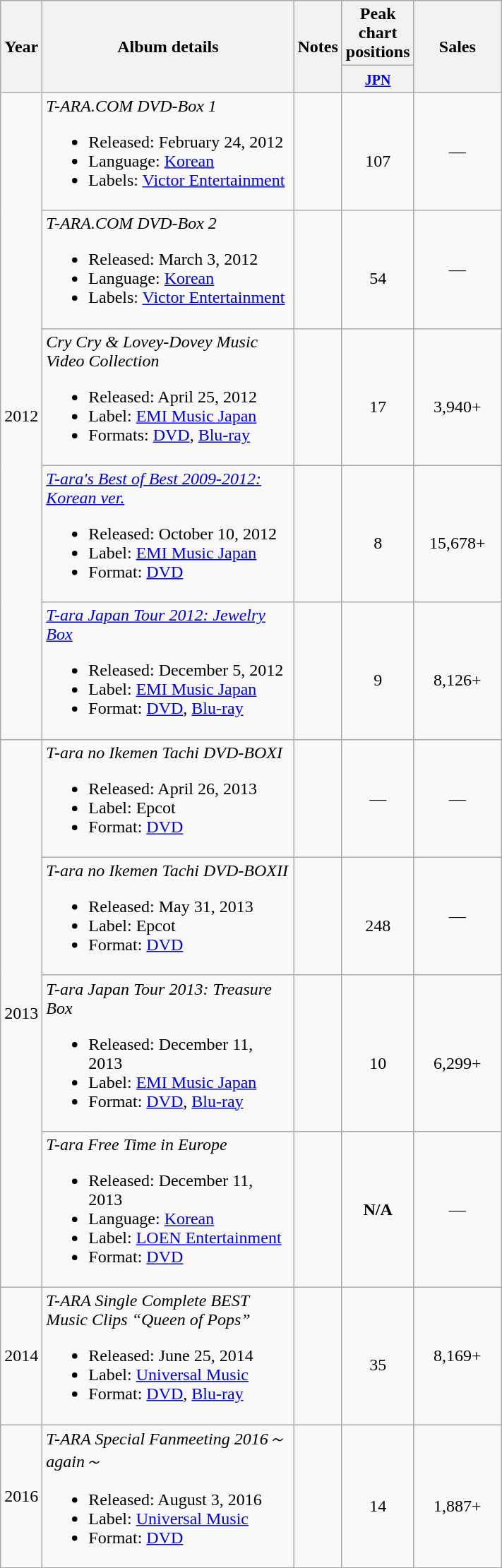<table class="wikitable" style="text-align:center;">
<tr>
<th rowspan="2">Year</th>
<th style="width:230px;" rowspan="2">Album details</th>
<th rowspan="2">Notes</th>
<th scope="col" rowspan="1">Peak chart positions</th>
<th scope="col" rowspan="2" width="75">Sales</th>
</tr>
<tr>
<th width="30"><small><a href='#'>JPN</a></small><br></th>
</tr>
<tr>
<td rowspan="5">2012</td>
<td align=left><em>T-ARA.COM DVD-Box 1</em><br><ul><li>Released: February 24, 2012</li><li>Language: <a href='#'>Korean</a></li><li>Labels: <a href='#'>Victor Entertainment</a></li></ul></td>
<td></td>
<td><br>107</td>
<td>—</td>
</tr>
<tr>
<td align=left><em>T-ARA.COM DVD-Box 2</em><br><ul><li>Released: March 3, 2012</li><li>Language: <a href='#'>Korean</a></li><li>Labels: <a href='#'>Victor Entertainment</a></li></ul></td>
<td></td>
<td><br>54</td>
<td>—</td>
</tr>
<tr>
<td align=left><em>Cry Cry & Lovey-Dovey Music Video Collection</em><br><ul><li>Released: April 25, 2012</li><li>Label: <a href='#'>EMI Music Japan</a></li><li>Formats: <a href='#'>DVD</a>, <a href='#'>Blu-ray</a></li></ul></td>
<td></td>
<td><br>17</td>
<td><br>3,940+</td>
</tr>
<tr>
<td align=left><em><a href='#'>T-ara's Best of Best 2009-2012: Korean ver.</a></em><br><ul><li>Released: October 10, 2012</li><li>Label: <a href='#'>EMI Music Japan</a></li><li>Format: <a href='#'>DVD</a></li></ul></td>
<td></td>
<td><br>8</td>
<td><br>15,678+</td>
</tr>
<tr>
<td align=left><em><a href='#'>T-ara Japan Tour 2012: Jewelry Box</a></em><br><ul><li>Released: December 5, 2012</li><li>Label: <a href='#'>EMI Music Japan</a></li><li>Format: <a href='#'>DVD</a>, <a href='#'>Blu-ray</a></li></ul></td>
<td></td>
<td><br>9</td>
<td><br>8,126+</td>
</tr>
<tr>
<td rowspan="4">2013</td>
<td align=left><em>T-ara no Ikemen Tachi DVD-BOXI</em><br><ul><li>Released: April 26, 2013</li><li>Label: Epcot</li><li>Format: <a href='#'>DVD</a></li></ul></td>
<td></td>
<td>—</td>
<td>—</td>
</tr>
<tr>
<td align=left><em>T-ara no Ikemen Tachi DVD-BOXII</em><br><ul><li>Released: May 31, 2013</li><li>Label: Epcot</li><li>Format: <a href='#'>DVD</a></li></ul></td>
<td></td>
<td><br>248</td>
<td>—</td>
</tr>
<tr>
<td align=left><em>T-ara Japan Tour 2013: Treasure Box</em><br><ul><li>Released: December 11, 2013</li><li>Label: <a href='#'>EMI Music Japan</a></li><li>Format: <a href='#'>DVD</a>, <a href='#'>Blu-ray</a></li></ul></td>
<td></td>
<td><br>10</td>
<td><br>6,299+</td>
</tr>
<tr>
<td align=left><em>T-ara Free Time in Europe</em><br><ul><li>Released: December 11, 2013</li><li>Language: <a href='#'>Korean</a></li><li>Label: <a href='#'>LOEN Entertainment</a></li><li>Format: <a href='#'>DVD</a></li></ul></td>
<td></td>
<td><strong>N/A</strong></td>
<td>—</td>
</tr>
<tr>
<td>2014</td>
<td align=left><em>T-ARA Single Complete BEST Music Clips “Queen of Pops”</em><br><ul><li>Released: June 25, 2014</li><li>Label: <a href='#'>Universal Music</a></li><li>Format: <a href='#'>DVD</a>, <a href='#'>Blu-ray</a></li></ul></td>
<td></td>
<td><br>35</td>
<td>8,169+</td>
</tr>
<tr>
<td>2016</td>
<td align=left><em>T-ARA Special Fanmeeting 2016～again～</em><br><ul><li>Released: August 3, 2016</li><li>Label: <a href='#'>Universal Music</a></li><li>Format: <a href='#'>DVD</a></li></ul></td>
<td></td>
<td><br>14</td>
<td><br>1,887+</td>
</tr>
<tr>
</tr>
</table>
